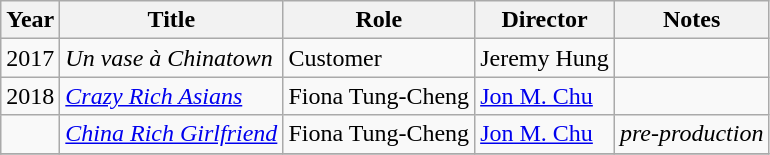<table class="wikitable plainrowheaders sortable">
<tr>
<th scope="col">Year</th>
<th scope="col">Title</th>
<th scope="col">Role</th>
<th scope="col">Director</th>
<th class="unsortable">Notes</th>
</tr>
<tr>
<td>2017</td>
<td><em>Un vase à Chinatown</em></td>
<td>Customer</td>
<td>Jeremy Hung</td>
<td></td>
</tr>
<tr>
<td>2018</td>
<td><em><a href='#'>Crazy Rich Asians</a></em></td>
<td>Fiona Tung-Cheng</td>
<td><a href='#'>Jon M. Chu</a></td>
<td></td>
</tr>
<tr>
<td></td>
<td><em><a href='#'>China Rich Girlfriend</a></em></td>
<td>Fiona Tung-Cheng</td>
<td><a href='#'>Jon M. Chu</a></td>
<td><em>pre-production</em></td>
</tr>
<tr>
</tr>
</table>
